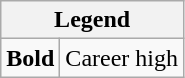<table class="wikitable mw-collapsible mw-collapsed">
<tr>
<th colspan="2">Legend</th>
</tr>
<tr>
<td><strong>Bold</strong></td>
<td>Career high</td>
</tr>
</table>
